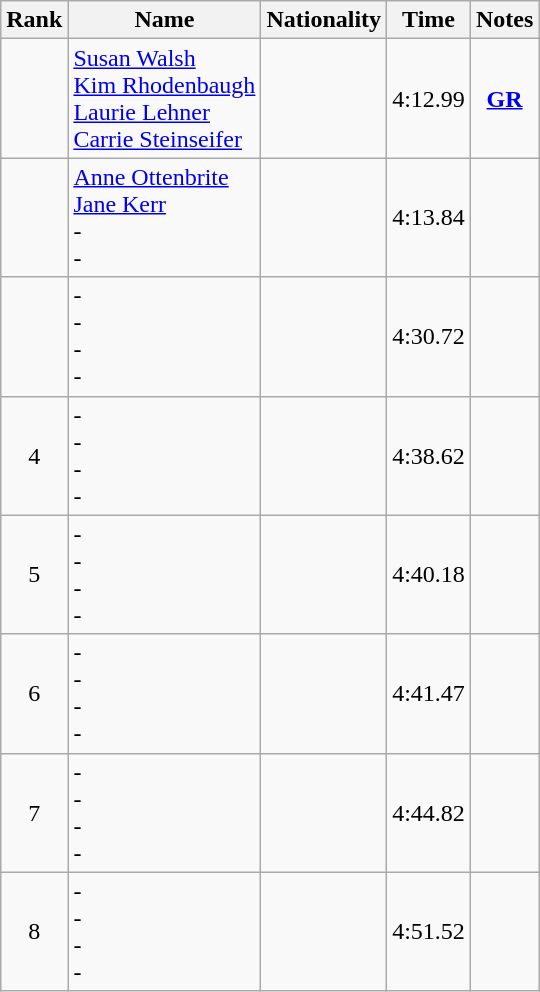<table class="wikitable sortable" style="text-align:center">
<tr>
<th>Rank</th>
<th>Name</th>
<th>Nationality</th>
<th>Time</th>
<th>Notes</th>
</tr>
<tr>
<td></td>
<td align=left><a href='#'>Susan Walsh</a> <br> <a href='#'>Kim Rhodenbaugh</a> <br> <a href='#'>Laurie Lehner</a> <br> <a href='#'>Carrie Steinseifer</a></td>
<td align=left></td>
<td>4:12.99</td>
<td><strong><a href='#'>GR</a></strong></td>
</tr>
<tr>
<td></td>
<td align=left><a href='#'>Anne Ottenbrite</a> <br> <a href='#'>Jane Kerr</a> <br> - <br> -</td>
<td align=left></td>
<td>4:13.84</td>
<td></td>
</tr>
<tr>
<td></td>
<td align=left>- <br> - <br> - <br> -</td>
<td align=left></td>
<td>4:30.72</td>
<td></td>
</tr>
<tr>
<td>4</td>
<td align=left>- <br> - <br> - <br> -</td>
<td align=left></td>
<td>4:38.62</td>
<td></td>
</tr>
<tr>
<td>5</td>
<td align=left>- <br> - <br> - <br> -</td>
<td align=left></td>
<td>4:40.18</td>
<td></td>
</tr>
<tr>
<td>6</td>
<td align=left>- <br> - <br> - <br> -</td>
<td align=left></td>
<td>4:41.47</td>
<td></td>
</tr>
<tr>
<td>7</td>
<td align=left>- <br> - <br> - <br> -</td>
<td align=left></td>
<td>4:44.82</td>
<td></td>
</tr>
<tr>
<td>8</td>
<td align=left>- <br> - <br> - <br> -</td>
<td align=left></td>
<td>4:51.52</td>
<td></td>
</tr>
</table>
